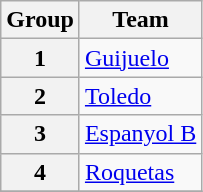<table class="wikitable">
<tr>
<th>Group</th>
<th>Team</th>
</tr>
<tr>
<th>1</th>
<td><a href='#'>Guijuelo</a></td>
</tr>
<tr>
<th>2</th>
<td><a href='#'>Toledo</a></td>
</tr>
<tr>
<th>3</th>
<td><a href='#'>Espanyol B</a></td>
</tr>
<tr>
<th>4</th>
<td><a href='#'>Roquetas</a></td>
</tr>
<tr>
</tr>
</table>
